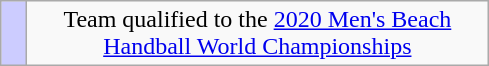<table class="wikitable" style="text-align: center;">
<tr>
<td width=10px bgcolor=#ccccff></td>
<td width=300px>Team qualified to the <a href='#'>2020 Men's Beach Handball World Championships</a></td>
</tr>
</table>
